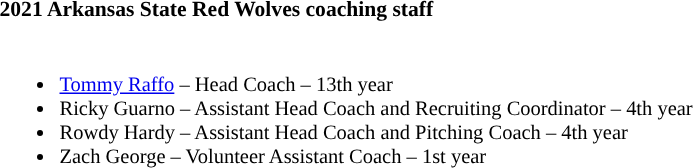<table class="toccolours" style="text-align: left; font-size:90%;">
<tr>
<th colspan="9">2021 Arkansas State Red Wolves coaching staff</th>
</tr>
<tr>
<td style="font-size: 95%;" valign="top"><br><ul><li><a href='#'>Tommy Raffo</a> – Head Coach – 13th year</li><li>Ricky Guarno – Assistant Head Coach and Recruiting Coordinator – 4th year</li><li>Rowdy Hardy – Assistant Head Coach and Pitching Coach – 4th year</li><li>Zach George – Volunteer Assistant Coach – 1st year</li></ul></td>
</tr>
</table>
